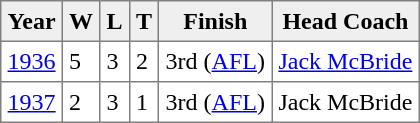<table class="toccolours" border="1" cellpadding="4" cellspacing="2" style="margin:1em auto; border-collapse: collapse;">
<tr style="background:#efefef;">
<th>Year</th>
<th>W</th>
<th>L</th>
<th>T</th>
<th>Finish</th>
<th>Head Coach</th>
</tr>
<tr>
<td><a href='#'>1936</a></td>
<td>5</td>
<td>3</td>
<td>2</td>
<td>3rd (<a href='#'>AFL</a>)</td>
<td><a href='#'>Jack McBride</a></td>
</tr>
<tr>
<td><a href='#'>1937</a></td>
<td>2</td>
<td>3</td>
<td>1</td>
<td>3rd (<a href='#'>AFL</a>)</td>
<td>Jack McBride</td>
</tr>
</table>
